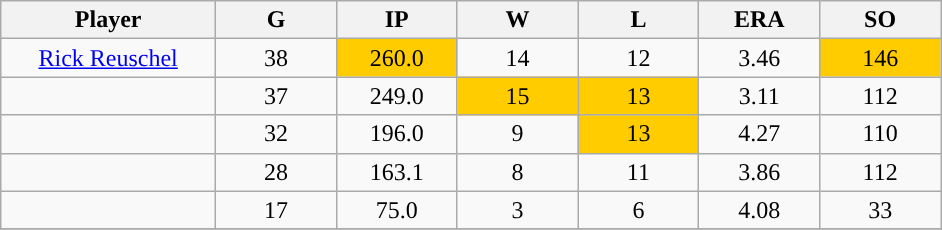<table class="wikitable sortable">
<tr>
<th bgcolor="#DDDDFF" width="16%">Player</th>
<th bgcolor="#DDDDFF" width="9%">G</th>
<th bgcolor="#DDDDFF" width="9%">IP</th>
<th bgcolor="#DDDDFF" width="9%">W</th>
<th bgcolor="#DDDDFF" width="9%">L</th>
<th bgcolor="#DDDDFF" width="9%">ERA</th>
<th bgcolor="#DDDDFF" width="9%">SO</th>
</tr>
<tr align="center">
<td><a href='#'>Rick Reuschel</a></td>
<td>38</td>
<td style="background:#fc0;">260.0</td>
<td>14</td>
<td>12</td>
<td>3.46</td>
<td style="background:#fc0;">146</td>
</tr>
<tr align=center>
<td></td>
<td>37</td>
<td>249.0</td>
<td style="background:#fc0;">15</td>
<td style="background:#fc0;">13</td>
<td>3.11</td>
<td>112</td>
</tr>
<tr align="center">
<td></td>
<td>32</td>
<td>196.0</td>
<td>9</td>
<td style="background:#fc0;">13</td>
<td>4.27</td>
<td>110</td>
</tr>
<tr align="center">
<td></td>
<td>28</td>
<td>163.1</td>
<td>8</td>
<td>11</td>
<td>3.86</td>
<td>112</td>
</tr>
<tr align="center">
<td></td>
<td>17</td>
<td>75.0</td>
<td>3</td>
<td>6</td>
<td>4.08</td>
<td>33</td>
</tr>
<tr align="center">
</tr>
</table>
